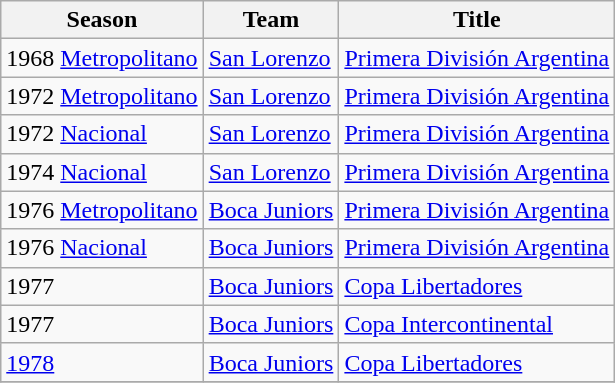<table class="wikitable">
<tr>
<th>Season</th>
<th>Team</th>
<th>Title</th>
</tr>
<tr>
<td>1968 <a href='#'>Metropolitano</a></td>
<td><a href='#'>San Lorenzo</a></td>
<td><a href='#'>Primera División Argentina</a></td>
</tr>
<tr>
<td>1972 <a href='#'>Metropolitano</a></td>
<td><a href='#'>San Lorenzo</a></td>
<td><a href='#'>Primera División Argentina</a></td>
</tr>
<tr>
<td>1972 <a href='#'>Nacional</a></td>
<td><a href='#'>San Lorenzo</a></td>
<td><a href='#'>Primera División Argentina</a></td>
</tr>
<tr>
<td>1974 <a href='#'>Nacional</a></td>
<td><a href='#'>San Lorenzo</a></td>
<td><a href='#'>Primera División Argentina</a></td>
</tr>
<tr>
<td>1976 <a href='#'>Metropolitano</a></td>
<td><a href='#'>Boca Juniors</a></td>
<td><a href='#'>Primera División Argentina</a></td>
</tr>
<tr>
<td>1976 <a href='#'>Nacional</a></td>
<td><a href='#'>Boca Juniors</a></td>
<td><a href='#'>Primera División Argentina</a></td>
</tr>
<tr>
<td>1977</td>
<td><a href='#'>Boca Juniors</a></td>
<td><a href='#'>Copa Libertadores</a></td>
</tr>
<tr>
<td>1977</td>
<td><a href='#'>Boca Juniors</a></td>
<td><a href='#'>Copa Intercontinental</a></td>
</tr>
<tr>
<td><a href='#'>1978</a></td>
<td><a href='#'>Boca Juniors</a></td>
<td><a href='#'>Copa Libertadores</a></td>
</tr>
<tr>
</tr>
</table>
